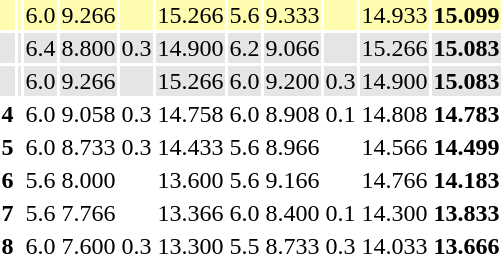<table>
<tr style="background:#fffcaf;">
<th scope=row style="text-align:center"></th>
<td style="text-align:left;"></td>
<td>6.0</td>
<td>9.266</td>
<td></td>
<td>15.266</td>
<td>5.6</td>
<td>9.333</td>
<td></td>
<td>14.933</td>
<td><strong>15.099</strong></td>
</tr>
<tr style="background:#e5e5e5;">
<th scope=row style="text-align:center"></th>
<td style="text-align:left;"></td>
<td>6.4</td>
<td>8.800</td>
<td>0.3</td>
<td>14.900</td>
<td>6.2</td>
<td>9.066</td>
<td></td>
<td>15.266</td>
<td><strong>15.083</strong></td>
</tr>
<tr style="background:#e5e5e5;">
<th scope=row style="text-align:center"></th>
<td style="text-align:left;"></td>
<td>6.0</td>
<td>9.266</td>
<td></td>
<td>15.266</td>
<td>6.0</td>
<td>9.200</td>
<td>0.3</td>
<td>14.900</td>
<td><strong>15.083</strong></td>
</tr>
<tr>
<th scope=row style="text-align:center">4</th>
<td style="text-align:left;"></td>
<td>6.0</td>
<td>9.058</td>
<td>0.3</td>
<td>14.758</td>
<td>6.0</td>
<td>8.908</td>
<td>0.1</td>
<td>14.808</td>
<td><strong>14.783</strong></td>
</tr>
<tr>
<th scope=row style="text-align:center">5</th>
<td style="text-align:left;"></td>
<td>6.0</td>
<td>8.733</td>
<td>0.3</td>
<td>14.433</td>
<td>5.6</td>
<td>8.966</td>
<td></td>
<td>14.566</td>
<td><strong>14.499</strong></td>
</tr>
<tr>
<th scope=row style="text-align:center">6</th>
<td style="text-align:left;"></td>
<td>5.6</td>
<td>8.000</td>
<td></td>
<td>13.600</td>
<td>5.6</td>
<td>9.166</td>
<td></td>
<td>14.766</td>
<td><strong>14.183</strong></td>
</tr>
<tr>
<th scope=row style="text-align:center">7</th>
<td style="text-align:left;"></td>
<td>5.6</td>
<td>7.766</td>
<td></td>
<td>13.366</td>
<td>6.0</td>
<td>8.400</td>
<td>0.1</td>
<td>14.300</td>
<td><strong>13.833</strong></td>
</tr>
<tr>
<th scope=row style="text-align:center">8</th>
<td style="text-align:left;"></td>
<td>6.0</td>
<td>7.600</td>
<td>0.3</td>
<td>13.300</td>
<td>5.5</td>
<td>8.733</td>
<td>0.3</td>
<td>14.033</td>
<td><strong>13.666</strong></td>
</tr>
<tr>
</tr>
</table>
